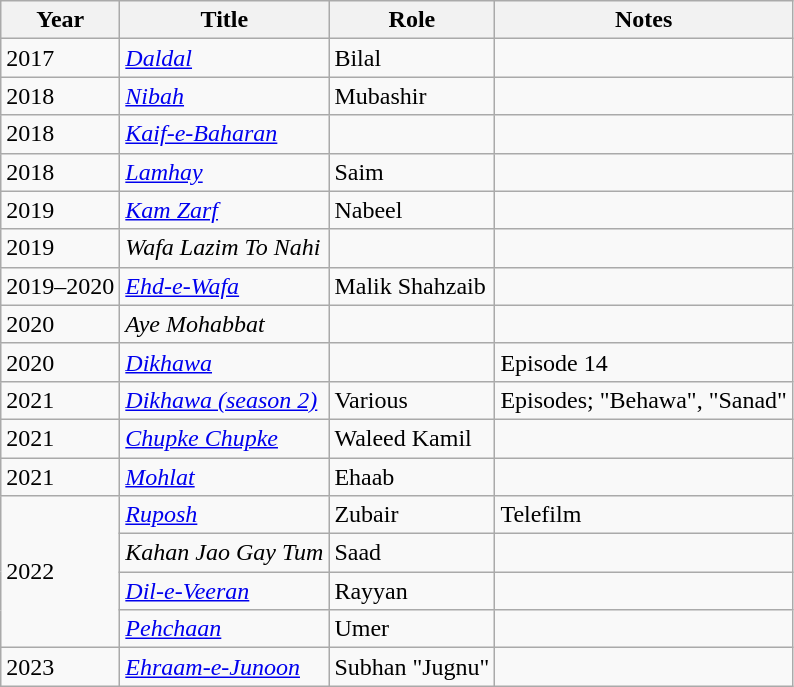<table class="wikitable">
<tr>
<th>Year</th>
<th>Title</th>
<th>Role</th>
<th>Notes</th>
</tr>
<tr>
<td>2017</td>
<td><em><a href='#'>Daldal</a></em></td>
<td>Bilal</td>
<td></td>
</tr>
<tr>
<td>2018</td>
<td><em><a href='#'>Nibah</a></em></td>
<td>Mubashir</td>
<td></td>
</tr>
<tr>
<td>2018</td>
<td><em><a href='#'>Kaif-e-Baharan</a></em></td>
<td></td>
<td></td>
</tr>
<tr>
<td>2018</td>
<td><em><a href='#'>Lamhay</a></em></td>
<td>Saim</td>
<td></td>
</tr>
<tr>
<td>2019</td>
<td><em><a href='#'>Kam Zarf</a></em></td>
<td>Nabeel</td>
<td></td>
</tr>
<tr>
<td>2019</td>
<td><em>Wafa Lazim To Nahi</em></td>
<td></td>
<td></td>
</tr>
<tr>
<td>2019–2020</td>
<td><em><a href='#'>Ehd-e-Wafa</a></em></td>
<td>Malik Shahzaib</td>
<td></td>
</tr>
<tr>
<td>2020</td>
<td><em>Aye Mohabbat</em></td>
<td></td>
<td></td>
</tr>
<tr>
<td>2020</td>
<td><em><a href='#'>Dikhawa</a></em></td>
<td></td>
<td>Episode 14</td>
</tr>
<tr>
<td>2021</td>
<td><em><a href='#'>Dikhawa (season 2)</a></em></td>
<td>Various</td>
<td>Episodes; "Behawa", "Sanad"</td>
</tr>
<tr>
<td>2021</td>
<td><em><a href='#'>Chupke Chupke</a></em></td>
<td>Waleed Kamil</td>
<td></td>
</tr>
<tr>
<td>2021</td>
<td><em><a href='#'>Mohlat</a></em></td>
<td>Ehaab</td>
<td></td>
</tr>
<tr>
<td Rowspan="4">2022</td>
<td><em><a href='#'>Ruposh</a></em></td>
<td>Zubair</td>
<td>Telefilm</td>
</tr>
<tr>
<td><em>Kahan Jao Gay Tum</em></td>
<td>Saad</td>
<td></td>
</tr>
<tr>
<td><em><a href='#'>Dil-e-Veeran</a></em></td>
<td>Rayyan</td>
<td></td>
</tr>
<tr>
<td><em><a href='#'>Pehchaan</a></em></td>
<td>Umer</td>
<td></td>
</tr>
<tr>
<td>2023</td>
<td><em><a href='#'>Ehraam-e-Junoon</a></em></td>
<td>Subhan "Jugnu"</td>
<td></td>
</tr>
</table>
